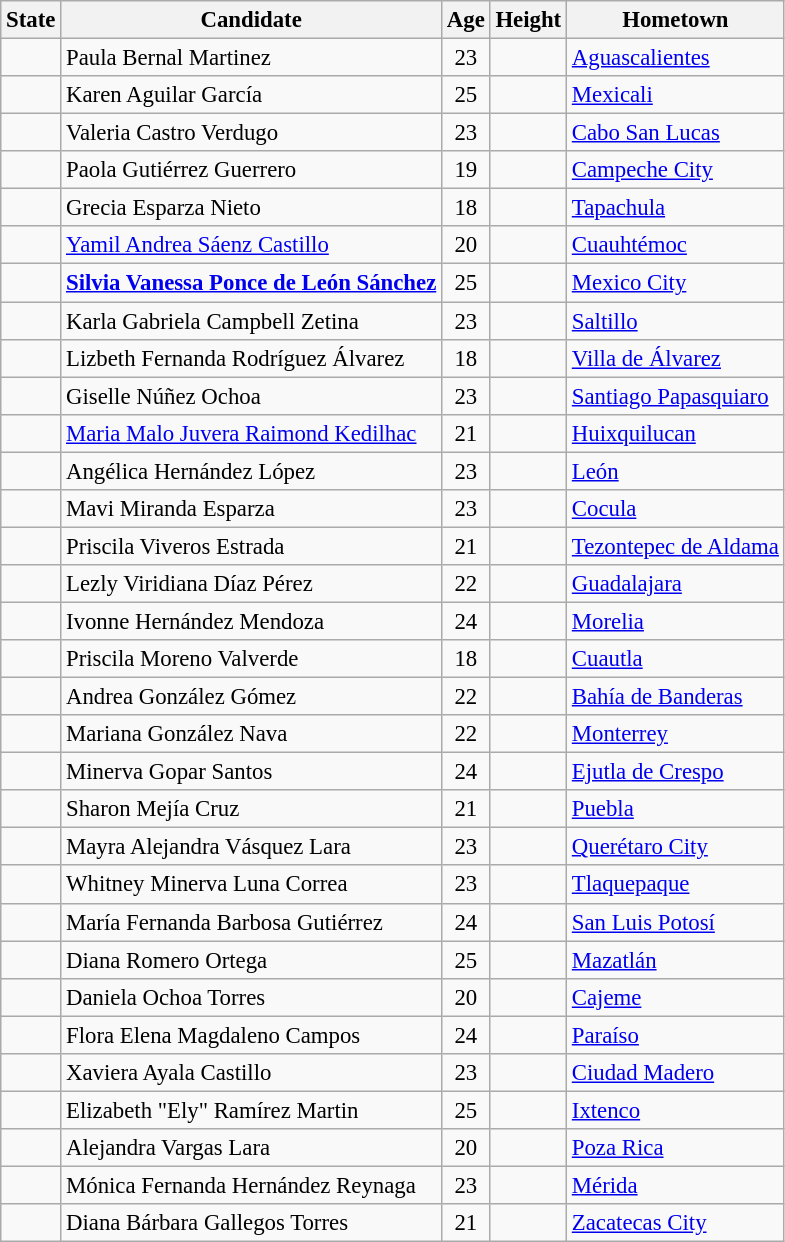<table class="wikitable sortable" style="font-size: 95%;">
<tr>
<th>State</th>
<th>Candidate</th>
<th>Age</th>
<th>Height</th>
<th>Hometown</th>
</tr>
<tr>
<td><strong></strong></td>
<td>Paula Bernal Martinez</td>
<td align="center">23</td>
<td align="center"></td>
<td><a href='#'>Aguascalientes</a></td>
</tr>
<tr>
<td><strong></strong></td>
<td>Karen Aguilar García</td>
<td align="center">25</td>
<td align="center"></td>
<td><a href='#'>Mexicali</a></td>
</tr>
<tr>
<td><strong></strong></td>
<td>Valeria Castro Verdugo</td>
<td align="center">23</td>
<td align="center"></td>
<td><a href='#'>Cabo San Lucas</a></td>
</tr>
<tr>
<td><strong></strong></td>
<td>Paola Gutiérrez Guerrero</td>
<td align="center">19</td>
<td align="center"></td>
<td><a href='#'>Campeche City</a></td>
</tr>
<tr>
<td><strong></strong></td>
<td>Grecia Esparza Nieto</td>
<td align="center">18</td>
<td align="center"></td>
<td><a href='#'>Tapachula</a></td>
</tr>
<tr>
<td><strong></strong></td>
<td><a href='#'>Yamil Andrea Sáenz Castillo</a></td>
<td align=" center">20</td>
<td align=" center"></td>
<td><a href='#'>Cuauhtémoc</a></td>
</tr>
<tr>
<td><strong></strong></td>
<td><strong><a href='#'>Silvia Vanessa Ponce de León Sánchez</a></strong></td>
<td align="center">25</td>
<td align="center"></td>
<td><a href='#'>Mexico City</a></td>
</tr>
<tr>
<td><strong></strong></td>
<td>Karla Gabriela Campbell Zetina</td>
<td align="center">23</td>
<td align="center"></td>
<td><a href='#'>Saltillo</a></td>
</tr>
<tr>
<td><strong></strong></td>
<td>Lizbeth Fernanda Rodríguez Álvarez</td>
<td align="center">18</td>
<td align="center"></td>
<td><a href='#'>Villa de Álvarez</a></td>
</tr>
<tr>
<td><strong></strong></td>
<td>Giselle Núñez Ochoa</td>
<td align="center">23</td>
<td align="center"></td>
<td><a href='#'>Santiago Papasquiaro</a></td>
</tr>
<tr>
<td><strong></strong></td>
<td><a href='#'>Maria Malo Juvera Raimond Kedilhac</a></td>
<td align="center">21</td>
<td align="center"></td>
<td><a href='#'>Huixquilucan</a></td>
</tr>
<tr>
<td><strong></strong></td>
<td>Angélica Hernández López</td>
<td align="center">23</td>
<td align="center"></td>
<td><a href='#'>León</a></td>
</tr>
<tr>
<td><strong></strong></td>
<td>Mavi Miranda Esparza</td>
<td align="center">23</td>
<td align="center"></td>
<td><a href='#'>Cocula</a></td>
</tr>
<tr>
<td><strong></strong></td>
<td>Priscila Viveros Estrada</td>
<td align="center">21</td>
<td align="center"></td>
<td><a href='#'>Tezontepec de Aldama</a></td>
</tr>
<tr>
<td><strong></strong></td>
<td>Lezly Viridiana Díaz Pérez</td>
<td align=" center">22</td>
<td align=" center"></td>
<td><a href='#'>Guadalajara</a></td>
</tr>
<tr>
<td><strong></strong></td>
<td>Ivonne Hernández Mendoza</td>
<td align="center">24</td>
<td align="center"></td>
<td><a href='#'>Morelia</a></td>
</tr>
<tr>
<td><strong></strong></td>
<td>Priscila Moreno Valverde</td>
<td align="center">18</td>
<td align="center"></td>
<td><a href='#'>Cuautla</a></td>
</tr>
<tr>
<td><strong></strong></td>
<td>Andrea González Gómez</td>
<td align="center">22</td>
<td align="center"></td>
<td><a href='#'>Bahía de Banderas</a></td>
</tr>
<tr>
<td><strong></strong></td>
<td>Mariana González Nava</td>
<td align="center">22</td>
<td align="center"></td>
<td><a href='#'>Monterrey</a></td>
</tr>
<tr>
<td><strong></strong></td>
<td>Minerva Gopar Santos</td>
<td align="center">24</td>
<td align="center"></td>
<td><a href='#'>Ejutla de Crespo</a></td>
</tr>
<tr>
<td><strong></strong></td>
<td>Sharon Mejía Cruz</td>
<td align="center">21</td>
<td align="center"></td>
<td><a href='#'>Puebla</a></td>
</tr>
<tr>
<td><strong></strong></td>
<td>Mayra Alejandra Vásquez Lara</td>
<td align="center">23</td>
<td align="center"></td>
<td><a href='#'>Querétaro City</a></td>
</tr>
<tr>
<td><strong></strong></td>
<td>Whitney Minerva Luna Correa</td>
<td align="center">23</td>
<td align="center"></td>
<td><a href='#'>Tlaquepaque</a></td>
</tr>
<tr>
<td><strong></strong></td>
<td>María Fernanda Barbosa Gutiérrez</td>
<td align="center">24</td>
<td align="center"></td>
<td><a href='#'>San Luis Potosí</a></td>
</tr>
<tr>
<td><strong></strong></td>
<td>Diana Romero Ortega</td>
<td align="center">25</td>
<td align="center"></td>
<td><a href='#'>Mazatlán</a></td>
</tr>
<tr>
<td><strong></strong></td>
<td>Daniela Ochoa Torres</td>
<td align="center">20</td>
<td align="center"></td>
<td><a href='#'>Cajeme</a></td>
</tr>
<tr>
<td><strong></strong></td>
<td>Flora Elena Magdaleno Campos</td>
<td align="center">24</td>
<td align="center"></td>
<td><a href='#'>Paraíso</a></td>
</tr>
<tr>
<td><strong></strong></td>
<td>Xaviera Ayala Castillo</td>
<td align="center">23</td>
<td align="center"></td>
<td><a href='#'>Ciudad Madero</a></td>
</tr>
<tr>
<td><strong></strong></td>
<td>Elizabeth "Ely" Ramírez Martin</td>
<td align="center">25</td>
<td align="center"></td>
<td><a href='#'>Ixtenco</a></td>
</tr>
<tr>
<td><strong></strong></td>
<td>Alejandra Vargas Lara</td>
<td align="center">20</td>
<td align=" center"></td>
<td><a href='#'>Poza Rica</a></td>
</tr>
<tr>
<td><strong></strong></td>
<td>Mónica Fernanda Hernández Reynaga</td>
<td align="center">23</td>
<td align="center"></td>
<td><a href='#'>Mérida</a></td>
</tr>
<tr>
<td><strong></strong></td>
<td>Diana Bárbara Gallegos Torres</td>
<td align="center">21</td>
<td align="center"></td>
<td><a href='#'>Zacatecas City</a></td>
</tr>
</table>
